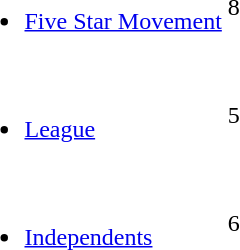<table>
<tr>
<td><br><ul><li><a href='#'>Five Star Movement</a></li></ul></td>
<td><div>8</div></td>
</tr>
<tr>
<td><br><ul><li><a href='#'>League</a></li></ul></td>
<td><div>5</div></td>
</tr>
<tr>
<td><br><ul><li><a href='#'>Independents</a></li></ul></td>
<td><div>6</div></td>
</tr>
</table>
